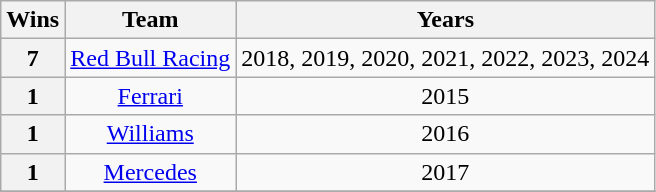<table class="sortable wikitable plainrowheaders" style="text-align:center">
<tr>
<th scope=col>Wins</th>
<th scope=col>Team</th>
<th scope=col>Years</th>
</tr>
<tr>
<th>7</th>
<td><a href='#'>Red Bull Racing</a></td>
<td>2018, 2019, 2020, 2021, 2022, 2023, 2024</td>
</tr>
<tr>
<th>1</th>
<td><a href='#'>Ferrari</a></td>
<td>2015</td>
</tr>
<tr>
<th>1</th>
<td><a href='#'>Williams</a></td>
<td>2016</td>
</tr>
<tr>
<th>1</th>
<td><a href='#'>Mercedes</a></td>
<td>2017</td>
</tr>
<tr>
</tr>
</table>
